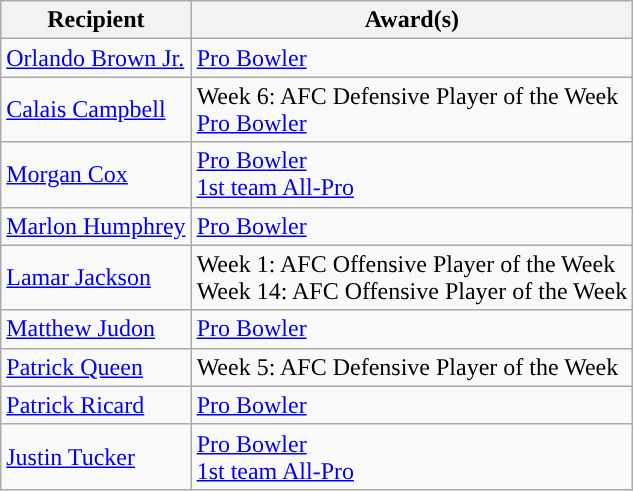<table class="wikitable">
<tr>
<th>Recipient</th>
<th>Award(s)</th>
</tr>
<tr>
<td><a href='#'>Orlando Brown Jr.</a></td>
<td><a href='#'>Pro Bowler</a></td>
</tr>
<tr>
<td><a href='#'>Calais Campbell</a></td>
<td>Week 6: AFC Defensive Player of the Week<br><a href='#'>Pro Bowler</a></td>
</tr>
<tr>
<td><a href='#'>Morgan Cox</a></td>
<td><a href='#'>Pro Bowler</a><br><a href='#'>1st team All-Pro</a></td>
</tr>
<tr>
<td><a href='#'>Marlon Humphrey</a></td>
<td><a href='#'>Pro Bowler</a></td>
</tr>
<tr>
<td><a href='#'>Lamar Jackson</a></td>
<td>Week 1: AFC Offensive Player of the Week<br>Week 14: AFC Offensive Player of the Week</td>
</tr>
<tr>
<td><a href='#'>Matthew Judon</a></td>
<td><a href='#'>Pro Bowler</a></td>
</tr>
<tr>
<td><a href='#'>Patrick Queen</a></td>
<td>Week 5: AFC Defensive Player of the Week</td>
</tr>
<tr>
<td><a href='#'>Patrick Ricard</a></td>
<td><a href='#'>Pro Bowler</a></td>
</tr>
<tr>
<td><a href='#'>Justin Tucker</a></td>
<td><a href='#'>Pro Bowler</a><br><a href='#'>1st team All-Pro</a></td>
</tr>
</table>
